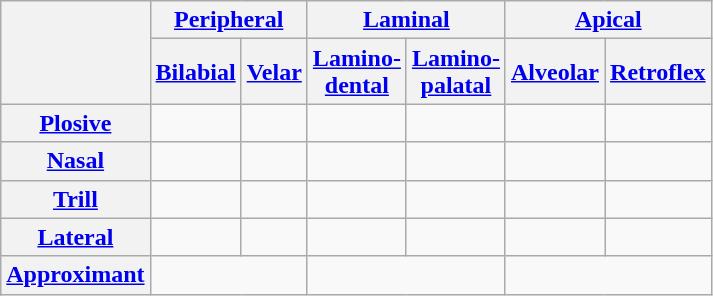<table class="wikitable" style="text-align:center;">
<tr>
<th rowspan=2></th>
<th colspan=2><a href='#'>Peripheral</a></th>
<th colspan=2><a href='#'>Laminal</a></th>
<th colspan=2><a href='#'>Apical</a></th>
</tr>
<tr>
<th><a href='#'>Bilabial</a></th>
<th><a href='#'>Velar</a></th>
<th><a href='#'>Lamino-<br>dental</a></th>
<th><a href='#'>Lamino-<br>palatal</a></th>
<th><a href='#'>Alveolar</a></th>
<th><a href='#'>Retroflex</a></th>
</tr>
<tr>
<th><a href='#'>Plosive</a></th>
<td></td>
<td></td>
<td></td>
<td></td>
<td></td>
<td></td>
</tr>
<tr>
<th><a href='#'>Nasal</a></th>
<td></td>
<td></td>
<td></td>
<td></td>
<td></td>
<td></td>
</tr>
<tr>
<th><a href='#'>Trill</a></th>
<td></td>
<td></td>
<td></td>
<td></td>
<td></td>
<td></td>
</tr>
<tr>
<th><a href='#'>Lateral</a></th>
<td></td>
<td></td>
<td></td>
<td></td>
<td></td>
<td></td>
</tr>
<tr>
<th><a href='#'>Approximant</a></th>
<td colspan="2"></td>
<td colspan="2"></td>
<td colspan="2"></td>
</tr>
</table>
